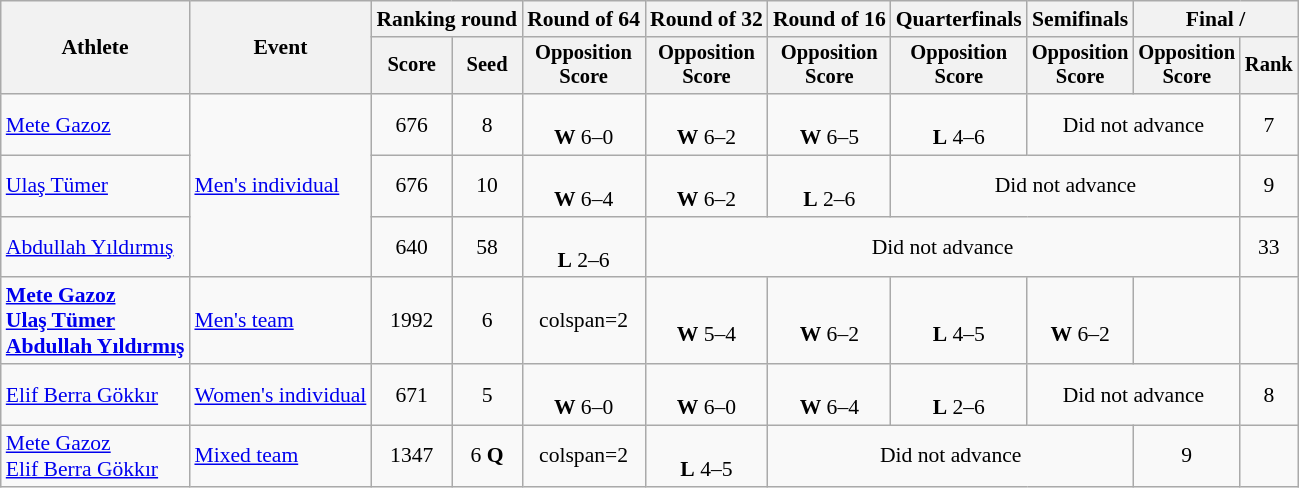<table class="wikitable" style="font-size:90%; text-align:center">
<tr>
<th rowspan=2>Athlete</th>
<th rowspan=2>Event</th>
<th colspan="2">Ranking round</th>
<th>Round of 64</th>
<th>Round of 32</th>
<th>Round of 16</th>
<th>Quarterfinals</th>
<th>Semifinals</th>
<th colspan="2">Final / </th>
</tr>
<tr style="font-size:95%">
<th>Score</th>
<th>Seed</th>
<th>Opposition<br>Score</th>
<th>Opposition<br>Score</th>
<th>Opposition<br>Score</th>
<th>Opposition<br>Score</th>
<th>Opposition<br>Score</th>
<th>Opposition<br>Score</th>
<th>Rank</th>
</tr>
<tr align=center>
<td align=left><a href='#'>Mete Gazoz</a></td>
<td align=left rowspan=3><a href='#'>Men's individual</a></td>
<td>676</td>
<td>8</td>
<td><br><strong>W</strong> 6–0</td>
<td><br><strong>W</strong> 6–2</td>
<td><br><strong>W</strong> 6–5</td>
<td><br><strong>L</strong> 4–6</td>
<td colspan=2>Did not advance</td>
<td>7</td>
</tr>
<tr align=center>
<td align=left><a href='#'>Ulaş Tümer</a></td>
<td>676</td>
<td>10</td>
<td><br><strong>W</strong> 6–4</td>
<td><br><strong>W</strong> 6–2</td>
<td><br><strong>L</strong> 2–6</td>
<td colspan=3>Did not advance</td>
<td>9</td>
</tr>
<tr align=center>
<td align=left><a href='#'>Abdullah Yıldırmış</a></td>
<td>640</td>
<td>58</td>
<td><br><strong>L</strong> 2–6</td>
<td colspan=5>Did not advance</td>
<td>33</td>
</tr>
<tr align=center>
<td align=left><strong><a href='#'>Mete Gazoz</a><br><a href='#'>Ulaş Tümer</a><br><a href='#'>Abdullah Yıldırmış</a></strong></td>
<td align=left><a href='#'>Men's team</a></td>
<td>1992</td>
<td>6</td>
<td>colspan=2 </td>
<td><br><strong>W</strong> 5–4</td>
<td><br><strong>W</strong> 6–2</td>
<td><br><strong>L</strong> 4–5</td>
<td><br><strong>W</strong> 6–2</td>
<td></td>
</tr>
<tr align=center>
<td align=left><a href='#'>Elif Berra Gökkır</a></td>
<td align=left><a href='#'>Women's individual</a></td>
<td>671</td>
<td>5</td>
<td><br><strong>W</strong> 6–0</td>
<td><br><strong>W</strong> 6–0</td>
<td><br><strong>W</strong> 6–4</td>
<td><br><strong>L</strong> 2–6</td>
<td colspan=2>Did not advance</td>
<td>8</td>
</tr>
<tr align=center>
<td align=left><a href='#'>Mete Gazoz</a><br><a href='#'>Elif Berra Gökkır</a></td>
<td align=left><a href='#'>Mixed team</a></td>
<td>1347</td>
<td>6 <strong>Q</strong></td>
<td>colspan=2 </td>
<td><br><strong>L</strong> 4–5</td>
<td colspan=3>Did not advance</td>
<td>9</td>
</tr>
</table>
